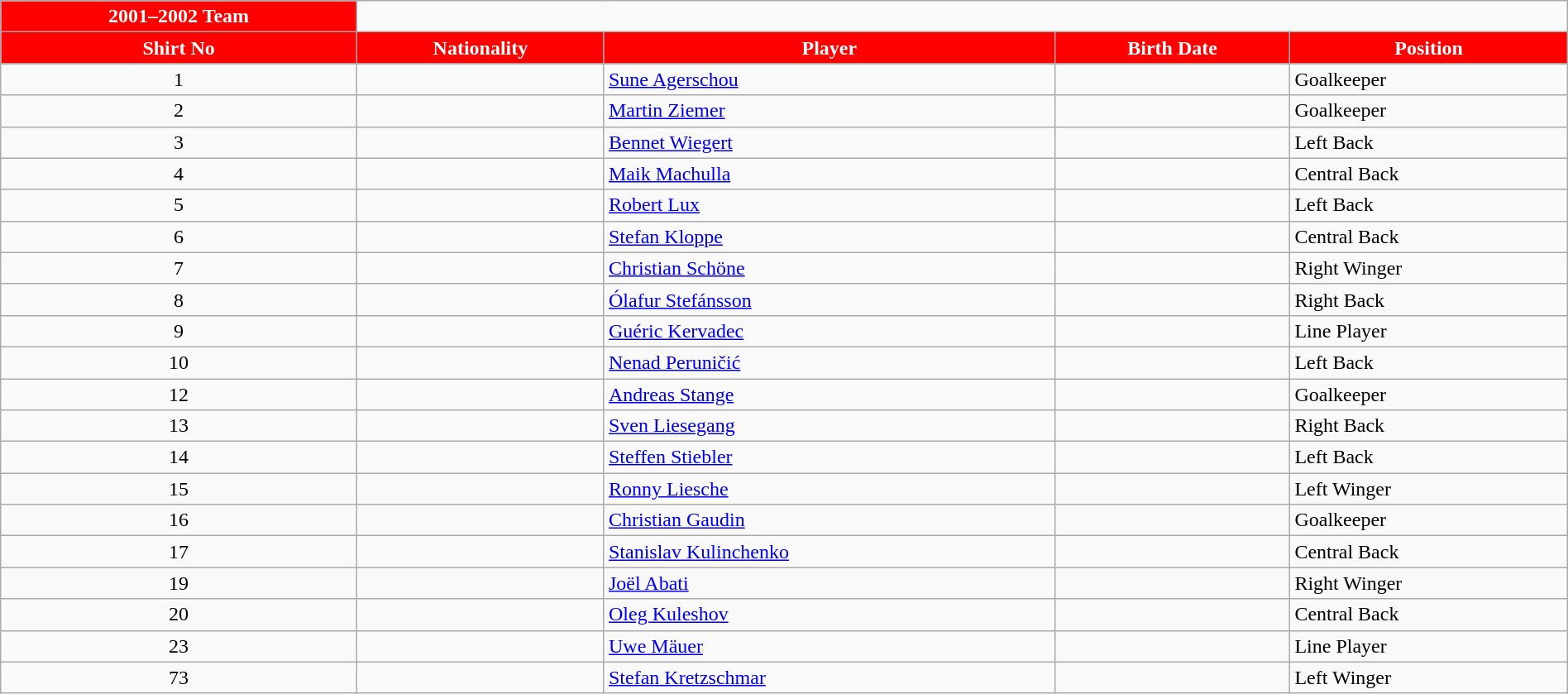<table class="wikitable collapsible collapsed" style="width:100%;">
<tr>
<th style="color:#FFFFFF; background:#FF0000">2001–2002 Team</th>
</tr>
<tr>
<th style="color:#FFFFFF; background:#FF0000">Shirt No</th>
<th style="color:#FFFFFF; background:#FF0000">Nationality</th>
<th style="color:#FFFFFF; background:#FF0000">Player</th>
<th style="color:#FFFFFF; background:#FF0000">Birth Date</th>
<th style="color:#FFFFFF; background:#FF0000">Position</th>
</tr>
<tr>
<td align=center>1</td>
<td></td>
<td><a href='#'>Sune Agerschou</a></td>
<td></td>
<td>Goalkeeper</td>
</tr>
<tr>
<td align=center>2</td>
<td></td>
<td><a href='#'>Martin Ziemer</a></td>
<td></td>
<td>Goalkeeper</td>
</tr>
<tr>
<td align=center>3</td>
<td></td>
<td><a href='#'>Bennet Wiegert</a></td>
<td></td>
<td>Left Back</td>
</tr>
<tr>
<td align=center>4</td>
<td></td>
<td><a href='#'>Maik Machulla</a></td>
<td></td>
<td>Central Back</td>
</tr>
<tr>
<td align=center>5</td>
<td></td>
<td><a href='#'>Robert Lux</a></td>
<td></td>
<td>Left Back</td>
</tr>
<tr>
<td align=center>6</td>
<td></td>
<td><a href='#'>Stefan Kloppe</a></td>
<td></td>
<td>Central Back</td>
</tr>
<tr>
<td align=center>7</td>
<td></td>
<td><a href='#'>Christian Schöne</a></td>
<td></td>
<td>Right Winger</td>
</tr>
<tr>
<td align=center>8</td>
<td></td>
<td><a href='#'>Ólafur Stefánsson</a></td>
<td></td>
<td>Right Back</td>
</tr>
<tr>
<td align=center>9</td>
<td></td>
<td><a href='#'>Guéric Kervadec</a></td>
<td></td>
<td>Line Player</td>
</tr>
<tr>
<td align=center>10</td>
<td></td>
<td><a href='#'>Nenad Peruničić</a></td>
<td></td>
<td>Left Back</td>
</tr>
<tr>
<td align=center>12</td>
<td></td>
<td><a href='#'>Andreas Stange</a></td>
<td></td>
<td>Goalkeeper</td>
</tr>
<tr>
<td align=center>13</td>
<td></td>
<td><a href='#'>Sven Liesegang</a></td>
<td></td>
<td>Right Back</td>
</tr>
<tr>
<td align=center>14</td>
<td></td>
<td><a href='#'>Steffen Stiebler</a></td>
<td></td>
<td>Left Back</td>
</tr>
<tr>
<td align=center>15</td>
<td></td>
<td><a href='#'>Ronny Liesche</a></td>
<td></td>
<td>Left Winger</td>
</tr>
<tr>
<td align=center>16</td>
<td></td>
<td><a href='#'>Christian Gaudin</a></td>
<td></td>
<td>Goalkeeper</td>
</tr>
<tr>
<td align=center>17</td>
<td></td>
<td><a href='#'>Stanislav Kulinchenko</a></td>
<td></td>
<td>Central Back</td>
</tr>
<tr>
<td align=center>19</td>
<td></td>
<td><a href='#'>Joël Abati</a></td>
<td></td>
<td>Right Winger</td>
</tr>
<tr>
<td align=center>20</td>
<td></td>
<td><a href='#'>Oleg Kuleshov</a></td>
<td></td>
<td>Central Back</td>
</tr>
<tr>
<td align=center>23</td>
<td></td>
<td><a href='#'>Uwe Mäuer</a></td>
<td></td>
<td>Line Player</td>
</tr>
<tr>
<td align=center>73</td>
<td></td>
<td><a href='#'>Stefan Kretzschmar</a></td>
<td></td>
<td>Left Winger</td>
</tr>
</table>
